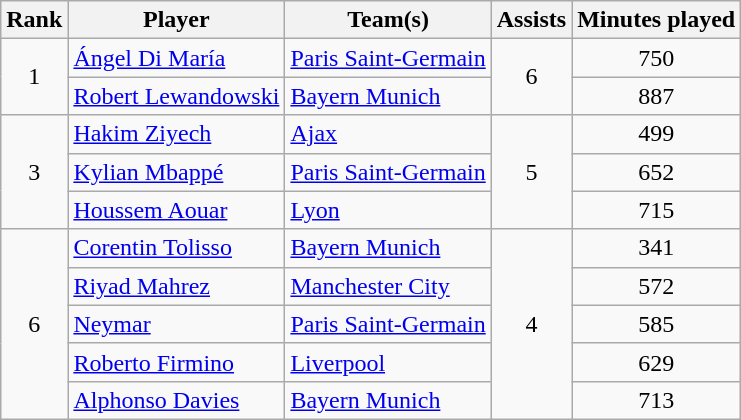<table class="wikitable" style="text-align:center">
<tr>
<th>Rank</th>
<th>Player</th>
<th>Team(s)</th>
<th>Assists</th>
<th>Minutes played</th>
</tr>
<tr>
<td rowspan="2">1</td>
<td align=left> <a href='#'>Ángel Di María</a></td>
<td align=left> <a href='#'>Paris Saint-Germain</a></td>
<td rowspan="2">6</td>
<td>750</td>
</tr>
<tr>
<td align=left> <a href='#'>Robert Lewandowski</a></td>
<td align=left> <a href='#'>Bayern Munich</a></td>
<td>887</td>
</tr>
<tr>
<td rowspan="3">3</td>
<td align=left> <a href='#'>Hakim Ziyech</a></td>
<td align=left> <a href='#'>Ajax</a></td>
<td rowspan="3">5</td>
<td>499</td>
</tr>
<tr>
<td align=left> <a href='#'>Kylian Mbappé</a></td>
<td align=left> <a href='#'>Paris Saint-Germain</a></td>
<td>652</td>
</tr>
<tr>
<td align=left> <a href='#'>Houssem Aouar</a></td>
<td align=left> <a href='#'>Lyon</a></td>
<td>715</td>
</tr>
<tr>
<td rowspan="5">6</td>
<td align=left> <a href='#'>Corentin Tolisso</a></td>
<td align=left> <a href='#'>Bayern Munich</a></td>
<td rowspan="5">4</td>
<td>341</td>
</tr>
<tr>
<td align=left> <a href='#'>Riyad Mahrez</a></td>
<td align=left> <a href='#'>Manchester City</a></td>
<td>572</td>
</tr>
<tr>
<td align=left> <a href='#'>Neymar</a></td>
<td align=left> <a href='#'>Paris Saint-Germain</a></td>
<td>585</td>
</tr>
<tr>
<td align=left> <a href='#'>Roberto Firmino</a></td>
<td align=left> <a href='#'>Liverpool</a></td>
<td>629</td>
</tr>
<tr>
<td align=left> <a href='#'>Alphonso Davies</a></td>
<td align=left> <a href='#'>Bayern Munich</a></td>
<td>713</td>
</tr>
</table>
